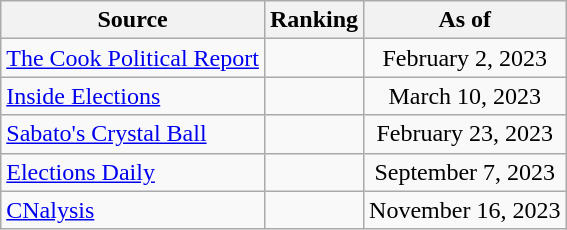<table class="wikitable" style="text-align:center">
<tr>
<th>Source</th>
<th>Ranking</th>
<th>As of</th>
</tr>
<tr>
<td align=left><a href='#'>The Cook Political Report</a></td>
<td></td>
<td>February 2, 2023</td>
</tr>
<tr>
<td align=left><a href='#'>Inside Elections</a></td>
<td></td>
<td>March 10, 2023</td>
</tr>
<tr>
<td align=left><a href='#'>Sabato's Crystal Ball</a></td>
<td></td>
<td>February 23, 2023</td>
</tr>
<tr>
<td align=left><a href='#'>Elections Daily</a></td>
<td></td>
<td>September 7, 2023</td>
</tr>
<tr>
<td align=left><a href='#'>CNalysis</a></td>
<td></td>
<td>November 16, 2023</td>
</tr>
</table>
